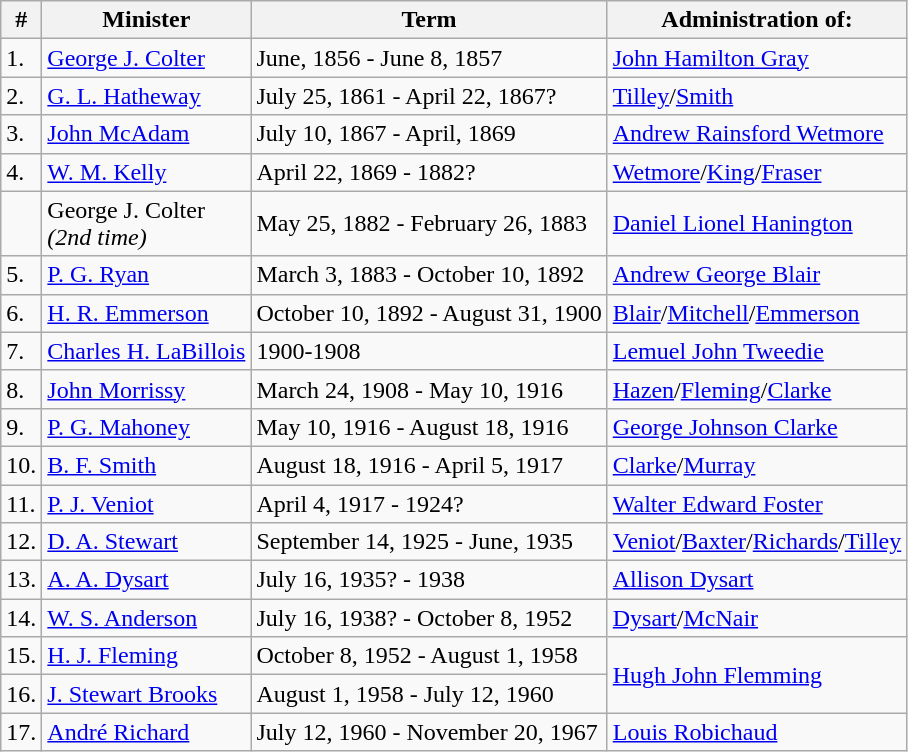<table class="wikitable">
<tr>
<th>#</th>
<th>Minister</th>
<th>Term</th>
<th>Administration of:</th>
</tr>
<tr>
<td>1.</td>
<td><a href='#'>George J. Colter</a></td>
<td>June, 1856 - June 8, 1857</td>
<td><a href='#'>John Hamilton Gray</a></td>
</tr>
<tr>
<td>2.</td>
<td><a href='#'>G. L. Hatheway</a></td>
<td>July 25, 1861 - April 22, 1867?</td>
<td><a href='#'>Tilley</a>/<a href='#'>Smith</a></td>
</tr>
<tr>
<td>3.</td>
<td><a href='#'>John McAdam</a></td>
<td>July 10, 1867 - April, 1869</td>
<td><a href='#'>Andrew Rainsford Wetmore</a></td>
</tr>
<tr>
<td>4.</td>
<td><a href='#'>W. M. Kelly</a></td>
<td>April 22, 1869 - 1882?</td>
<td><a href='#'>Wetmore</a>/<a href='#'>King</a>/<a href='#'>Fraser</a></td>
</tr>
<tr>
<td></td>
<td>George J. Colter <br><em>(2nd time)</em></td>
<td>May 25, 1882 - February 26, 1883</td>
<td><a href='#'>Daniel Lionel Hanington</a></td>
</tr>
<tr>
<td>5.</td>
<td><a href='#'>P. G. Ryan</a></td>
<td>March 3, 1883 - October 10, 1892</td>
<td><a href='#'>Andrew George Blair</a></td>
</tr>
<tr>
<td>6.</td>
<td><a href='#'>H. R. Emmerson</a></td>
<td>October 10, 1892 - August 31, 1900</td>
<td><a href='#'>Blair</a>/<a href='#'>Mitchell</a>/<a href='#'>Emmerson</a></td>
</tr>
<tr>
<td>7.</td>
<td><a href='#'>Charles H. LaBillois</a></td>
<td>1900-1908</td>
<td><a href='#'>Lemuel John Tweedie</a></td>
</tr>
<tr>
<td>8.</td>
<td><a href='#'>John Morrissy</a></td>
<td>March 24, 1908 - May 10, 1916</td>
<td><a href='#'>Hazen</a>/<a href='#'>Fleming</a>/<a href='#'>Clarke</a></td>
</tr>
<tr>
<td>9.</td>
<td><a href='#'>P. G. Mahoney</a></td>
<td>May 10, 1916 - August 18, 1916</td>
<td><a href='#'>George Johnson Clarke</a></td>
</tr>
<tr>
<td>10.</td>
<td><a href='#'>B. F. Smith</a></td>
<td>August 18, 1916 - April 5, 1917</td>
<td><a href='#'>Clarke</a>/<a href='#'>Murray</a></td>
</tr>
<tr>
<td>11.</td>
<td><a href='#'>P. J. Veniot</a></td>
<td>April 4, 1917 - 1924?</td>
<td><a href='#'>Walter Edward Foster</a></td>
</tr>
<tr>
<td>12.</td>
<td><a href='#'>D. A. Stewart</a></td>
<td>September 14, 1925 - June, 1935</td>
<td><a href='#'>Veniot</a>/<a href='#'>Baxter</a>/<a href='#'>Richards</a>/<a href='#'>Tilley</a></td>
</tr>
<tr>
<td>13.</td>
<td><a href='#'>A. A. Dysart</a></td>
<td>July 16, 1935? - 1938</td>
<td><a href='#'>Allison Dysart</a></td>
</tr>
<tr>
<td>14.</td>
<td><a href='#'>W. S. Anderson</a></td>
<td>July 16, 1938? - October 8, 1952</td>
<td><a href='#'>Dysart</a>/<a href='#'>McNair</a></td>
</tr>
<tr>
<td>15.</td>
<td><a href='#'>H. J. Fleming</a></td>
<td>October 8, 1952 - August 1, 1958</td>
<td rowspan=2><a href='#'>Hugh John Flemming</a></td>
</tr>
<tr>
<td>16.</td>
<td><a href='#'>J. Stewart Brooks</a></td>
<td>August 1, 1958 - July 12, 1960</td>
</tr>
<tr>
<td>17.</td>
<td><a href='#'>André Richard</a></td>
<td>July 12, 1960 - November 20, 1967</td>
<td><a href='#'>Louis Robichaud</a></td>
</tr>
</table>
